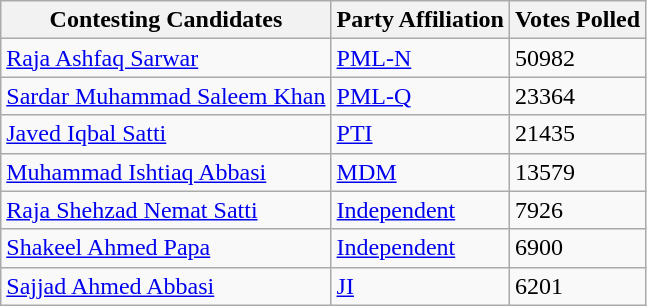<table class="wikitable sortable">
<tr>
<th>Contesting Candidates</th>
<th>Party Affiliation</th>
<th>Votes Polled</th>
</tr>
<tr>
<td><a href='#'>Raja Ashfaq Sarwar</a></td>
<td><a href='#'>PML-N</a></td>
<td>50982</td>
</tr>
<tr>
<td><a href='#'>Sardar Muhammad Saleem Khan</a></td>
<td><a href='#'>PML-Q</a></td>
<td>23364</td>
</tr>
<tr>
<td><a href='#'>Javed Iqbal Satti</a></td>
<td><a href='#'>PTI</a></td>
<td>21435</td>
</tr>
<tr>
<td><a href='#'>Muhammad Ishtiaq Abbasi</a></td>
<td><a href='#'>MDM</a></td>
<td>13579</td>
</tr>
<tr>
<td><a href='#'>Raja Shehzad Nemat Satti</a></td>
<td><a href='#'>Independent</a></td>
<td>7926</td>
</tr>
<tr>
<td><a href='#'>Shakeel Ahmed Papa</a></td>
<td><a href='#'>Independent</a></td>
<td>6900</td>
</tr>
<tr>
<td><a href='#'>Sajjad Ahmed Abbasi</a></td>
<td><a href='#'>JI</a></td>
<td>6201</td>
</tr>
</table>
